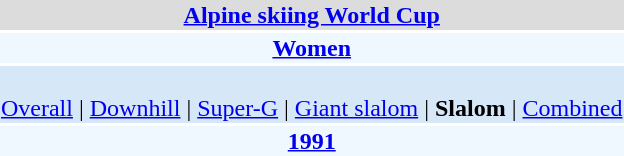<table align="right" class="toccolours" style="margin: 0 0 1em 1em;">
<tr>
<td colspan="2" align=center bgcolor=Gainsboro><strong><a href='#'>Alpine skiing World Cup</a></strong></td>
</tr>
<tr>
<td colspan="2" align=center bgcolor=AliceBlue><strong><a href='#'>Women</a></strong></td>
</tr>
<tr>
<td colspan="2" align=center bgcolor=D6E8F8><br><a href='#'>Overall</a> | 
<a href='#'>Downhill</a> | 
<a href='#'>Super-G</a> | 
<a href='#'>Giant slalom</a> | 
<strong>Slalom</strong> | 
<a href='#'>Combined</a></td>
</tr>
<tr>
<td colspan="2" align=center bgcolor=AliceBlue><strong><a href='#'>1991</a></strong></td>
</tr>
</table>
